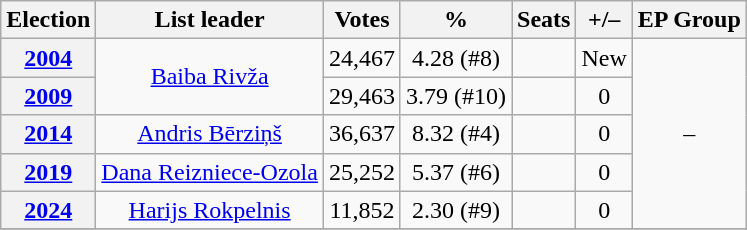<table class=wikitable style=text-align:center>
<tr>
<th>Election</th>
<th>List leader</th>
<th>Votes</th>
<th>%</th>
<th>Seats</th>
<th>+/–</th>
<th>EP Group</th>
</tr>
<tr>
<th><a href='#'>2004</a></th>
<td rowspan=2><a href='#'>Baiba Rivža</a></td>
<td>24,467</td>
<td>4.28 (#8)</td>
<td></td>
<td>New</td>
<td rowspan=5>–</td>
</tr>
<tr>
<th><a href='#'>2009</a></th>
<td>29,463</td>
<td>3.79 (#10)</td>
<td></td>
<td> 0</td>
</tr>
<tr>
<th><a href='#'>2014</a></th>
<td><a href='#'>Andris Bērziņš</a></td>
<td>36,637</td>
<td>8.32 (#4)</td>
<td></td>
<td> 0</td>
</tr>
<tr>
<th><a href='#'>2019</a></th>
<td><a href='#'>Dana Reizniece-Ozola</a></td>
<td>25,252</td>
<td>5.37 (#6)</td>
<td></td>
<td> 0</td>
</tr>
<tr>
<th><a href='#'>2024</a></th>
<td><a href='#'>Harijs Rokpelnis</a></td>
<td>11,852</td>
<td>2.30 (#9)</td>
<td></td>
<td> 0</td>
</tr>
<tr>
</tr>
</table>
